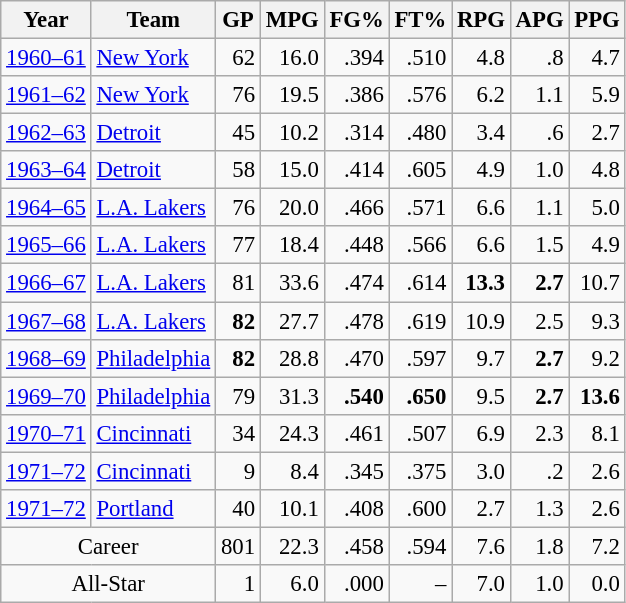<table class="wikitable sortable" style="font-size:95%; text-align:right;">
<tr>
<th>Year</th>
<th>Team</th>
<th>GP</th>
<th>MPG</th>
<th>FG%</th>
<th>FT%</th>
<th>RPG</th>
<th>APG</th>
<th>PPG</th>
</tr>
<tr>
<td style="text-align:left;"><a href='#'>1960–61</a></td>
<td style="text-align:left;"><a href='#'>New York</a></td>
<td>62</td>
<td>16.0</td>
<td>.394</td>
<td>.510</td>
<td>4.8</td>
<td>.8</td>
<td>4.7</td>
</tr>
<tr>
<td style="text-align:left;"><a href='#'>1961–62</a></td>
<td style="text-align:left;"><a href='#'>New York</a></td>
<td>76</td>
<td>19.5</td>
<td>.386</td>
<td>.576</td>
<td>6.2</td>
<td>1.1</td>
<td>5.9</td>
</tr>
<tr>
<td style="text-align:left;"><a href='#'>1962–63</a></td>
<td style="text-align:left;"><a href='#'>Detroit</a></td>
<td>45</td>
<td>10.2</td>
<td>.314</td>
<td>.480</td>
<td>3.4</td>
<td>.6</td>
<td>2.7</td>
</tr>
<tr>
<td style="text-align:left;"><a href='#'>1963–64</a></td>
<td style="text-align:left;"><a href='#'>Detroit</a></td>
<td>58</td>
<td>15.0</td>
<td>.414</td>
<td>.605</td>
<td>4.9</td>
<td>1.0</td>
<td>4.8</td>
</tr>
<tr>
<td style="text-align:left;"><a href='#'>1964–65</a></td>
<td style="text-align:left;"><a href='#'>L.A. Lakers</a></td>
<td>76</td>
<td>20.0</td>
<td>.466</td>
<td>.571</td>
<td>6.6</td>
<td>1.1</td>
<td>5.0</td>
</tr>
<tr>
<td style="text-align:left;"><a href='#'>1965–66</a></td>
<td style="text-align:left;"><a href='#'>L.A. Lakers</a></td>
<td>77</td>
<td>18.4</td>
<td>.448</td>
<td>.566</td>
<td>6.6</td>
<td>1.5</td>
<td>4.9</td>
</tr>
<tr>
<td style="text-align:left;"><a href='#'>1966–67</a></td>
<td style="text-align:left;"><a href='#'>L.A. Lakers</a></td>
<td>81</td>
<td>33.6</td>
<td>.474</td>
<td>.614</td>
<td><strong>13.3</strong></td>
<td><strong>2.7</strong></td>
<td>10.7</td>
</tr>
<tr>
<td style="text-align:left;"><a href='#'>1967–68</a></td>
<td style="text-align:left;"><a href='#'>L.A. Lakers</a></td>
<td><strong>82</strong></td>
<td>27.7</td>
<td>.478</td>
<td>.619</td>
<td>10.9</td>
<td>2.5</td>
<td>9.3</td>
</tr>
<tr>
<td style="text-align:left;"><a href='#'>1968–69</a></td>
<td style="text-align:left;"><a href='#'>Philadelphia</a></td>
<td><strong>82</strong></td>
<td>28.8</td>
<td>.470</td>
<td>.597</td>
<td>9.7</td>
<td><strong>2.7</strong></td>
<td>9.2</td>
</tr>
<tr>
<td style="text-align:left;"><a href='#'>1969–70</a></td>
<td style="text-align:left;"><a href='#'>Philadelphia</a></td>
<td>79</td>
<td>31.3</td>
<td><strong>.540</strong></td>
<td><strong>.650</strong></td>
<td>9.5</td>
<td><strong>2.7</strong></td>
<td><strong>13.6</strong></td>
</tr>
<tr>
<td style="text-align:left;"><a href='#'>1970–71</a></td>
<td style="text-align:left;"><a href='#'>Cincinnati</a></td>
<td>34</td>
<td>24.3</td>
<td>.461</td>
<td>.507</td>
<td>6.9</td>
<td>2.3</td>
<td>8.1</td>
</tr>
<tr>
<td style="text-align:left;"><a href='#'>1971–72</a></td>
<td style="text-align:left;"><a href='#'>Cincinnati</a></td>
<td>9</td>
<td>8.4</td>
<td>.345</td>
<td>.375</td>
<td>3.0</td>
<td>.2</td>
<td>2.6</td>
</tr>
<tr>
<td style="text-align:left;"><a href='#'>1971–72</a></td>
<td style="text-align:left;"><a href='#'>Portland</a></td>
<td>40</td>
<td>10.1</td>
<td>.408</td>
<td>.600</td>
<td>2.7</td>
<td>1.3</td>
<td>2.6</td>
</tr>
<tr class="sortbottom">
<td colspan="2" style="text-align:center;">Career</td>
<td>801</td>
<td>22.3</td>
<td>.458</td>
<td>.594</td>
<td>7.6</td>
<td>1.8</td>
<td>7.2</td>
</tr>
<tr class="sortbottom">
<td colspan="2" style="text-align:center;">All-Star</td>
<td>1</td>
<td>6.0</td>
<td>.000</td>
<td>–</td>
<td>7.0</td>
<td>1.0</td>
<td>0.0</td>
</tr>
</table>
